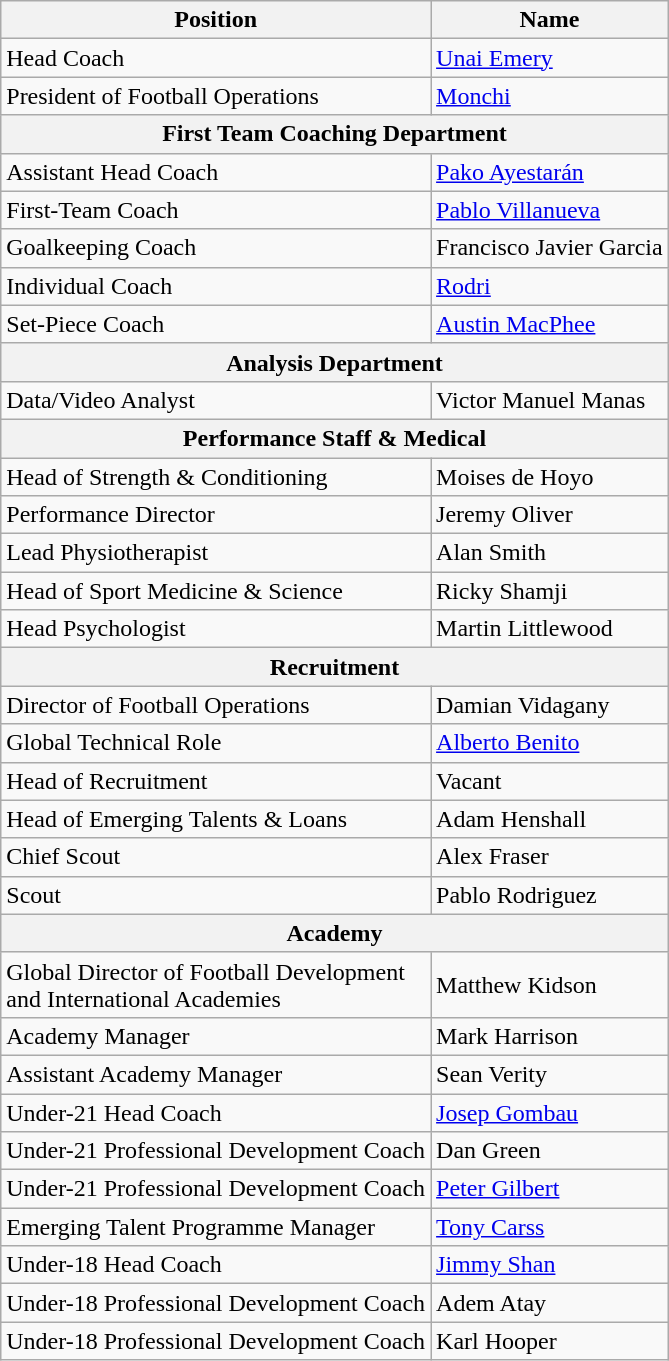<table class="wikitable">
<tr>
<th>Position</th>
<th>Name</th>
</tr>
<tr>
<td>Head Coach</td>
<td><a href='#'>Unai Emery</a></td>
</tr>
<tr>
<td>President of Football Operations</td>
<td><a href='#'>Monchi</a></td>
</tr>
<tr>
<th colspan="2">First Team Coaching Department</th>
</tr>
<tr>
<td>Assistant Head Coach</td>
<td><a href='#'>Pako Ayestarán</a></td>
</tr>
<tr>
<td>First-Team Coach</td>
<td><a href='#'>Pablo Villanueva</a></td>
</tr>
<tr>
<td>Goalkeeping Coach</td>
<td>Francisco Javier Garcia</td>
</tr>
<tr>
<td>Individual Coach</td>
<td><a href='#'>Rodri</a></td>
</tr>
<tr>
<td>Set-Piece Coach</td>
<td><a href='#'>Austin MacPhee</a></td>
</tr>
<tr>
<th colspan="2">Analysis Department</th>
</tr>
<tr>
<td>Data/Video Analyst</td>
<td>Victor Manuel Manas</td>
</tr>
<tr>
<th colspan="2">Performance Staff & Medical</th>
</tr>
<tr>
<td>Head of Strength & Conditioning</td>
<td>Moises de Hoyo</td>
</tr>
<tr>
<td>Performance Director</td>
<td>Jeremy Oliver</td>
</tr>
<tr>
<td>Lead Physiotherapist</td>
<td>Alan Smith</td>
</tr>
<tr>
<td>Head of Sport Medicine & Science</td>
<td>Ricky Shamji</td>
</tr>
<tr>
<td>Head Psychologist</td>
<td>Martin Littlewood</td>
</tr>
<tr>
<th colspan="2">Recruitment</th>
</tr>
<tr>
<td>Director of Football Operations</td>
<td>Damian Vidagany</td>
</tr>
<tr>
<td>Global Technical Role</td>
<td><a href='#'>Alberto Benito</a></td>
</tr>
<tr>
<td>Head of Recruitment</td>
<td>Vacant</td>
</tr>
<tr>
<td>Head of Emerging Talents & Loans</td>
<td>Adam Henshall</td>
</tr>
<tr>
<td>Chief Scout</td>
<td>Alex Fraser</td>
</tr>
<tr>
<td>Scout</td>
<td>Pablo Rodriguez</td>
</tr>
<tr>
<th colspan="2">Academy</th>
</tr>
<tr>
<td>Global Director of Football Development<br>and International Academies</td>
<td>Matthew Kidson</td>
</tr>
<tr>
<td>Academy Manager</td>
<td>Mark Harrison</td>
</tr>
<tr>
<td>Assistant Academy Manager</td>
<td>Sean Verity</td>
</tr>
<tr>
<td>Under-21 Head Coach</td>
<td><a href='#'>Josep Gombau</a></td>
</tr>
<tr>
<td>Under-21 Professional Development Coach</td>
<td>Dan Green</td>
</tr>
<tr>
<td>Under-21 Professional Development Coach</td>
<td><a href='#'>Peter Gilbert</a></td>
</tr>
<tr>
<td>Emerging Talent Programme Manager</td>
<td><a href='#'>Tony Carss</a></td>
</tr>
<tr>
<td>Under-18 Head Coach</td>
<td><a href='#'>Jimmy Shan</a></td>
</tr>
<tr>
<td>Under-18 Professional Development Coach</td>
<td>Adem Atay</td>
</tr>
<tr>
<td>Under-18 Professional Development Coach</td>
<td>Karl Hooper</td>
</tr>
</table>
